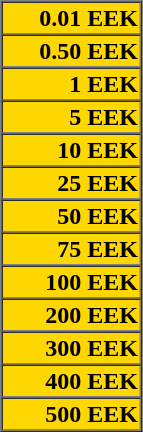<table border=1 cellspacing=0 cellpadding=1 width=95px style="background:gold;text-align:right">
<tr>
<td><strong>0.01 EEK</strong></td>
</tr>
<tr>
<td><strong>0.50 EEK</strong></td>
</tr>
<tr>
<td><strong>1 EEK</strong></td>
</tr>
<tr>
<td><strong>5 EEK</strong></td>
</tr>
<tr>
<td><strong>10 EEK</strong></td>
</tr>
<tr>
<td><strong>25 EEK</strong></td>
</tr>
<tr>
<td><strong>50 EEK</strong></td>
</tr>
<tr>
<td><strong>75 EEK</strong></td>
</tr>
<tr>
<td><strong>100 EEK</strong></td>
</tr>
<tr>
<td><strong>200 EEK</strong></td>
</tr>
<tr>
<td><strong>300 EEK</strong></td>
</tr>
<tr>
<td><strong>400 EEK</strong></td>
</tr>
<tr>
<td><strong>500 EEK</strong></td>
</tr>
</table>
